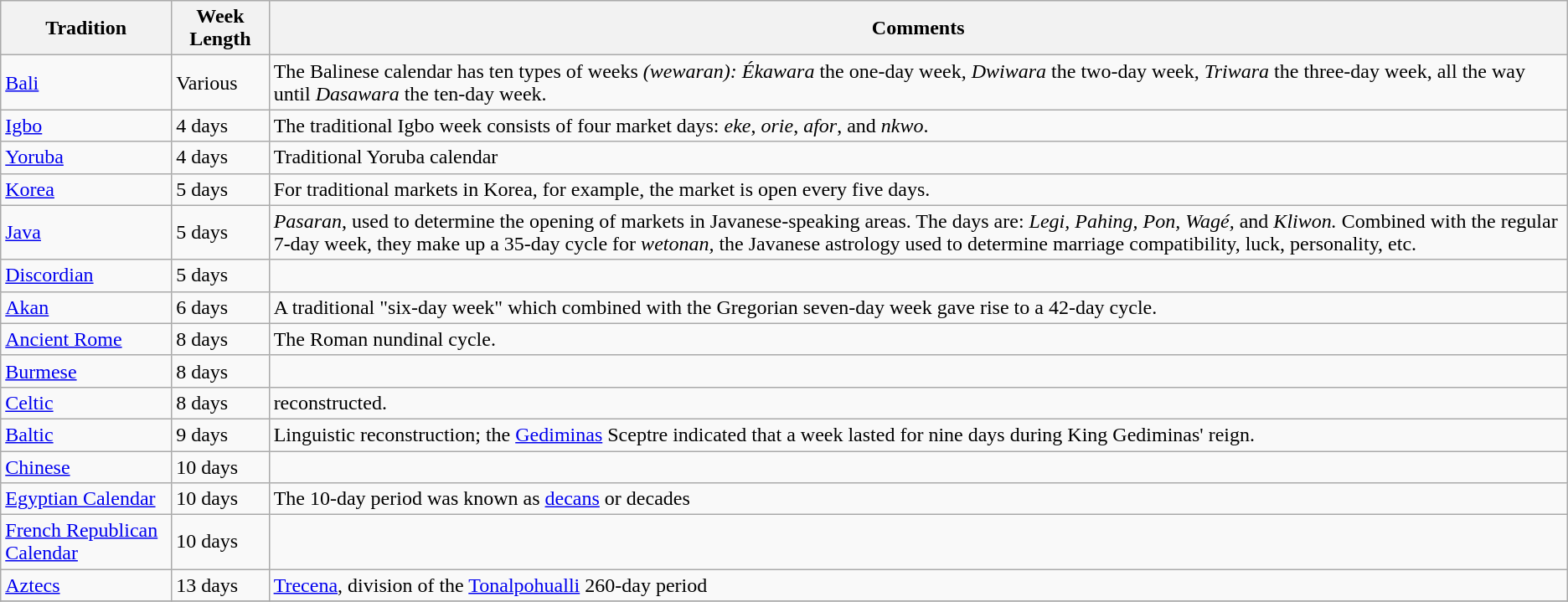<table class="wikitable">
<tr>
<th>Tradition</th>
<th>Week Length</th>
<th>Comments</th>
</tr>
<tr>
<td><a href='#'>Bali</a></td>
<td>Various</td>
<td>The Balinese calendar has ten types of weeks <em>(wewaran):</em> <em>Ékawara</em> the one-day week, <em>Dwiwara</em> the two-day week, <em>Triwara</em> the three-day week, all the way until <em>Dasawara</em> the ten-day week.</td>
</tr>
<tr>
<td><a href='#'>Igbo</a></td>
<td>4 days</td>
<td>The traditional Igbo week consists of four market days: <em>eke</em>, <em>orie</em>, <em>afor</em>, and <em>nkwo</em>.</td>
</tr>
<tr>
<td><a href='#'>Yoruba</a></td>
<td>4 days</td>
<td>Traditional Yoruba calendar</td>
</tr>
<tr>
<td><a href='#'>Korea</a></td>
<td>5 days</td>
<td>For traditional markets in Korea, for example, the market is open every five days.</td>
</tr>
<tr>
<td><a href='#'>Java</a></td>
<td>5 days</td>
<td><em>Pasaran</em>, used to determine the opening of markets in Javanese-speaking areas. The days are: <em>Legi, Pahing, Pon, Wagé,</em> and <em>Kliwon.</em> Combined with the regular 7-day week, they make up a 35-day cycle for <em>wetonan,</em> the Javanese astrology used to determine marriage compatibility, luck, personality, etc.</td>
</tr>
<tr>
<td><a href='#'>Discordian</a></td>
<td>5 days</td>
<td></td>
</tr>
<tr>
<td><a href='#'>Akan</a></td>
<td>6 days</td>
<td>A traditional "six-day week" which combined with the Gregorian seven-day week gave rise to a 42-day cycle.</td>
</tr>
<tr>
<td><a href='#'>Ancient Rome</a></td>
<td>8 days</td>
<td>The Roman nundinal cycle.</td>
</tr>
<tr>
<td><a href='#'>Burmese</a></td>
<td>8 days</td>
<td></td>
</tr>
<tr>
<td><a href='#'>Celtic</a></td>
<td>8 days</td>
<td>reconstructed.</td>
</tr>
<tr>
<td><a href='#'>Baltic</a></td>
<td>9 days</td>
<td>Linguistic reconstruction; the <a href='#'>Gediminas</a> Sceptre indicated that a week lasted for nine days during King Gediminas' reign.</td>
</tr>
<tr>
<td><a href='#'>Chinese</a></td>
<td>10 days</td>
<td></td>
</tr>
<tr>
<td><a href='#'>Egyptian Calendar</a></td>
<td>10 days</td>
<td>The 10-day period was known as <a href='#'>decans</a> or decades</td>
</tr>
<tr>
<td><a href='#'>French Republican Calendar</a></td>
<td>10 days</td>
<td></td>
</tr>
<tr>
<td><a href='#'>Aztecs</a></td>
<td>13 days</td>
<td><a href='#'>Trecena</a>, division of the <a href='#'>Tonalpohualli</a> 260-day period</td>
</tr>
<tr>
</tr>
</table>
